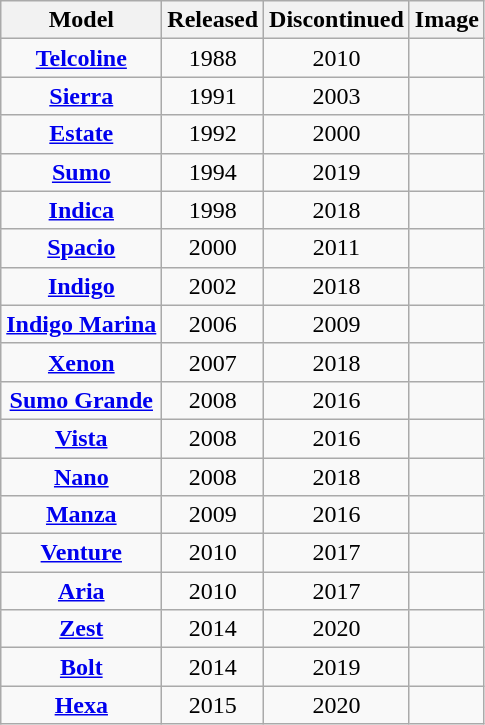<table class="wikitable" style="text-align:center">
<tr>
<th>Model</th>
<th>Released</th>
<th>Discontinued</th>
<th>Image</th>
</tr>
<tr>
<td><strong><a href='#'>Telcoline</a></strong></td>
<td>1988</td>
<td>2010</td>
<td></td>
</tr>
<tr>
<td><strong><a href='#'>Sierra</a></strong></td>
<td>1991</td>
<td>2003</td>
<td></td>
</tr>
<tr>
<td><strong><a href='#'>Estate</a></strong></td>
<td>1992</td>
<td>2000</td>
<td></td>
</tr>
<tr>
<td><strong><a href='#'>Sumo</a></strong></td>
<td>1994</td>
<td>2019</td>
<td></td>
</tr>
<tr>
<td><strong><a href='#'>Indica</a></strong></td>
<td>1998</td>
<td>2018</td>
<td></td>
</tr>
<tr>
<td><strong><a href='#'>Spacio</a></strong></td>
<td>2000</td>
<td>2011</td>
<td></td>
</tr>
<tr>
<td><strong><a href='#'>Indigo</a></strong></td>
<td>2002</td>
<td>2018</td>
<td></td>
</tr>
<tr>
<td><strong><a href='#'>Indigo Marina</a></strong></td>
<td>2006</td>
<td>2009</td>
<td></td>
</tr>
<tr>
<td><strong><a href='#'>Xenon</a></strong></td>
<td>2007</td>
<td>2018</td>
<td></td>
</tr>
<tr>
<td><strong><a href='#'>Sumo Grande</a></strong></td>
<td>2008</td>
<td>2016</td>
<td></td>
</tr>
<tr>
<td><strong><a href='#'>Vista</a></strong></td>
<td>2008</td>
<td>2016</td>
<td></td>
</tr>
<tr>
<td><strong><a href='#'>Nano</a></strong></td>
<td>2008</td>
<td>2018</td>
<td></td>
</tr>
<tr>
<td><strong><a href='#'>Manza</a></strong></td>
<td>2009</td>
<td>2016</td>
<td></td>
</tr>
<tr>
<td><strong><a href='#'>Venture</a></strong></td>
<td>2010</td>
<td>2017</td>
<td></td>
</tr>
<tr>
<td><strong><a href='#'>Aria</a></strong></td>
<td>2010</td>
<td>2017</td>
<td></td>
</tr>
<tr>
<td><strong><a href='#'>Zest</a></strong></td>
<td>2014</td>
<td>2020</td>
<td></td>
</tr>
<tr>
<td><strong><a href='#'>Bolt</a></strong></td>
<td>2014</td>
<td>2019</td>
<td></td>
</tr>
<tr>
<td><strong><a href='#'>Hexa</a></strong></td>
<td>2015</td>
<td>2020</td>
<td></td>
</tr>
</table>
